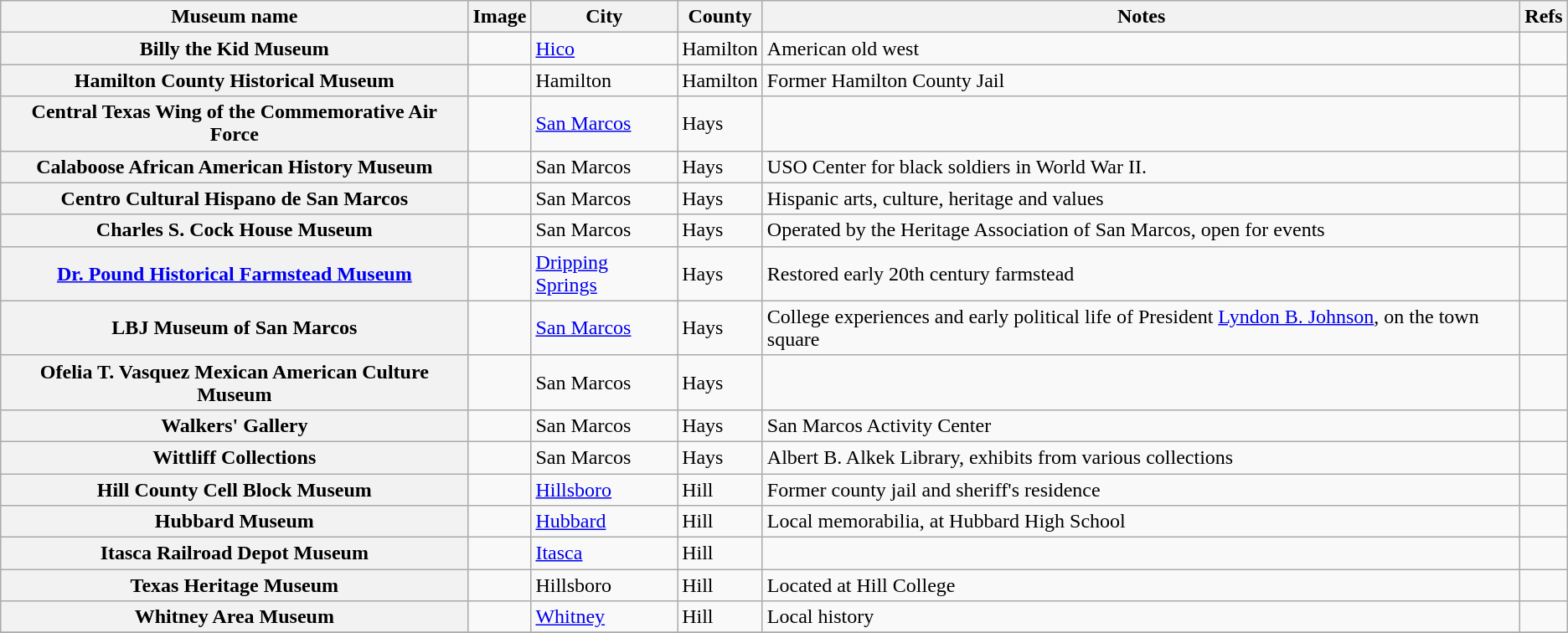<table class="wikitable sortable plainrowheaders">
<tr>
<th scope="col">Museum name</th>
<th scope="col"  class="unsortable">Image</th>
<th scope="col">City</th>
<th scope="col">County</th>
<th scope="col">Notes</th>
<th scope="col" class="unsortable">Refs</th>
</tr>
<tr>
<th scope="row">Billy the Kid Museum</th>
<td></td>
<td><a href='#'>Hico</a></td>
<td>Hamilton</td>
<td>American old west</td>
<td align="center"></td>
</tr>
<tr>
<th scope="row">Hamilton County Historical Museum</th>
<td></td>
<td>Hamilton</td>
<td>Hamilton</td>
<td>Former Hamilton County Jail</td>
<td align="center"></td>
</tr>
<tr>
<th scope="row">Central Texas Wing of the Commemorative Air Force</th>
<td></td>
<td><a href='#'>San Marcos</a></td>
<td>Hays</td>
<td></td>
<td align="center"></td>
</tr>
<tr>
<th scope="row">Calaboose African American History Museum</th>
<td></td>
<td>San Marcos</td>
<td>Hays</td>
<td>USO Center for black soldiers in World War II.</td>
<td align="center"></td>
</tr>
<tr>
<th scope="row">Centro Cultural Hispano de San Marcos</th>
<td></td>
<td>San Marcos</td>
<td>Hays</td>
<td>Hispanic arts, culture, heritage and values</td>
<td align="center"></td>
</tr>
<tr>
<th scope="row">Charles S. Cock House Museum</th>
<td></td>
<td>San Marcos</td>
<td>Hays</td>
<td>Operated by the Heritage Association of San Marcos, open for events</td>
<td align="center"></td>
</tr>
<tr>
<th scope="row"><a href='#'>Dr. Pound Historical Farmstead Museum</a></th>
<td></td>
<td><a href='#'>Dripping Springs</a></td>
<td>Hays</td>
<td>Restored early 20th century farmstead</td>
<td align="center"></td>
</tr>
<tr>
<th scope="row">LBJ Museum of San Marcos</th>
<td></td>
<td><a href='#'>San Marcos</a></td>
<td>Hays</td>
<td>College experiences and early political life of President <a href='#'>Lyndon B. Johnson</a>, on the town square</td>
<td align="center"></td>
</tr>
<tr>
<th scope="row">Ofelia T. Vasquez Mexican American Culture Museum</th>
<td></td>
<td>San Marcos</td>
<td>Hays</td>
<td></td>
<td align="center"></td>
</tr>
<tr>
<th scope="row">Walkers' Gallery</th>
<td></td>
<td>San Marcos</td>
<td>Hays</td>
<td>San Marcos Activity Center</td>
<td align="center"></td>
</tr>
<tr>
<th scope="row">Wittliff Collections</th>
<td></td>
<td>San Marcos</td>
<td>Hays</td>
<td>Albert B. Alkek Library, exhibits from various collections</td>
<td align="center"></td>
</tr>
<tr>
<th scope="row">Hill County Cell Block Museum</th>
<td></td>
<td><a href='#'>Hillsboro</a></td>
<td>Hill</td>
<td>Former county jail and sheriff's residence</td>
<td align="center"></td>
</tr>
<tr>
<th scope="row">Hubbard Museum</th>
<td></td>
<td><a href='#'>Hubbard</a></td>
<td>Hill</td>
<td>Local memorabilia, at Hubbard High School</td>
<td align="center"></td>
</tr>
<tr>
<th scope="row">Itasca Railroad Depot Museum</th>
<td></td>
<td><a href='#'>Itasca</a></td>
<td>Hill</td>
<td></td>
<td align="center"></td>
</tr>
<tr>
<th scope="row">Texas Heritage Museum</th>
<td></td>
<td>Hillsboro</td>
<td>Hill</td>
<td>Located at Hill College</td>
<td align="center"></td>
</tr>
<tr>
<th scope="row">Whitney Area Museum</th>
<td></td>
<td><a href='#'>Whitney</a></td>
<td>Hill</td>
<td>Local history</td>
<td align="center"></td>
</tr>
<tr>
</tr>
</table>
